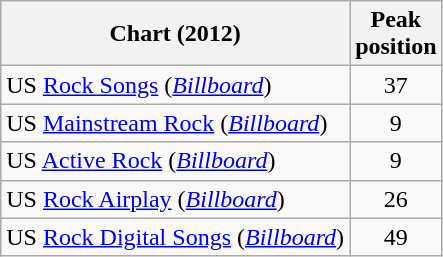<table class="wikitable sortable">
<tr>
<th>Chart (2012)</th>
<th>Peak<br>position</th>
</tr>
<tr>
<td>US <a href='#'>Rock Songs</a> (<em><a href='#'>Billboard</a></em>)</td>
<td style="text-align:center;">37</td>
</tr>
<tr>
<td>US <a href='#'>Mainstream Rock</a> (<em><a href='#'>Billboard</a></em>)</td>
<td style="text-align:center;">9</td>
</tr>
<tr>
<td>US <a href='#'>Active Rock</a> (<em><a href='#'>Billboard</a></em>)</td>
<td style="text-align:center;">9</td>
</tr>
<tr>
<td>US <a href='#'>Rock Airplay</a> (<em><a href='#'>Billboard</a></em>)</td>
<td style="text-align:center;">26</td>
</tr>
<tr>
<td>US <a href='#'>Rock Digital Songs</a> (<em><a href='#'>Billboard</a></em>)</td>
<td style="text-align:center;">49</td>
</tr>
</table>
